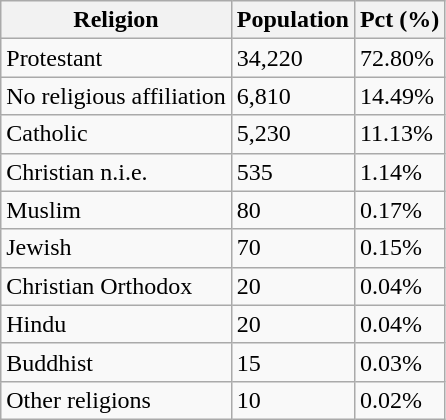<table class="wikitable">
<tr>
<th>Religion</th>
<th>Population</th>
<th>Pct (%)</th>
</tr>
<tr>
<td>Protestant</td>
<td>34,220</td>
<td>72.80%</td>
</tr>
<tr>
<td>No religious affiliation</td>
<td>6,810</td>
<td>14.49%</td>
</tr>
<tr>
<td>Catholic</td>
<td>5,230</td>
<td>11.13%</td>
</tr>
<tr>
<td>Christian n.i.e.</td>
<td>535</td>
<td>1.14%</td>
</tr>
<tr>
<td>Muslim</td>
<td>80</td>
<td>0.17%</td>
</tr>
<tr>
<td>Jewish</td>
<td>70</td>
<td>0.15%</td>
</tr>
<tr>
<td>Christian Orthodox</td>
<td>20</td>
<td>0.04%</td>
</tr>
<tr>
<td>Hindu</td>
<td>20</td>
<td>0.04%</td>
</tr>
<tr>
<td>Buddhist</td>
<td>15</td>
<td>0.03%</td>
</tr>
<tr>
<td>Other religions</td>
<td>10</td>
<td>0.02%</td>
</tr>
</table>
